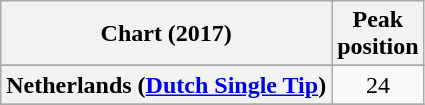<table class="wikitable sortable plainrowheaders" style="text-align:center">
<tr>
<th scope="col">Chart (2017)</th>
<th scope="col">Peak<br> position</th>
</tr>
<tr>
</tr>
<tr>
</tr>
<tr>
</tr>
<tr>
<th scope="row">Netherlands (<a href='#'>Dutch Single Tip</a>)</th>
<td>24</td>
</tr>
<tr>
</tr>
</table>
